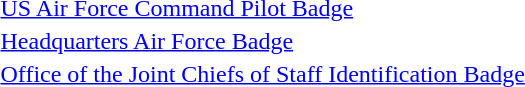<table>
<tr>
<td></td>
<td><a href='#'>US Air Force Command Pilot Badge</a></td>
</tr>
<tr>
<td></td>
<td><a href='#'>Headquarters Air Force Badge</a></td>
</tr>
<tr>
<td></td>
<td><a href='#'>Office of the Joint Chiefs of Staff Identification Badge</a></td>
</tr>
</table>
